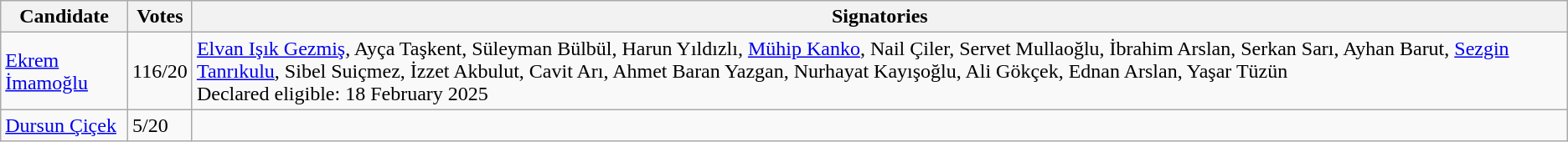<table class="wikitable">
<tr>
<th>Candidate</th>
<th>Votes</th>
<th>Signatories</th>
</tr>
<tr>
<td><a href='#'>Ekrem İmamoğlu</a></td>
<td>116/20</td>
<td><a href='#'>Elvan Işık Gezmiş</a>, Ayça Taşkent, Süleyman Bülbül, Harun Yıldızlı, <a href='#'>Mühip Kanko</a>, Nail Çiler, Servet Mullaoğlu, İbrahim Arslan, Serkan Sarı, Ayhan Barut, <a href='#'>Sezgin Tanrıkulu</a>, Sibel Suiçmez, İzzet Akbulut, Cavit Arı, Ahmet Baran Yazgan, Nurhayat Kayışoğlu, Ali Gökçek, Ednan Arslan, Yaşar Tüzün<br>Declared eligible: 18 February 2025</td>
</tr>
<tr>
<td><a href='#'>Dursun Çiçek</a></td>
<td>5/20</td>
<td></td>
</tr>
</table>
